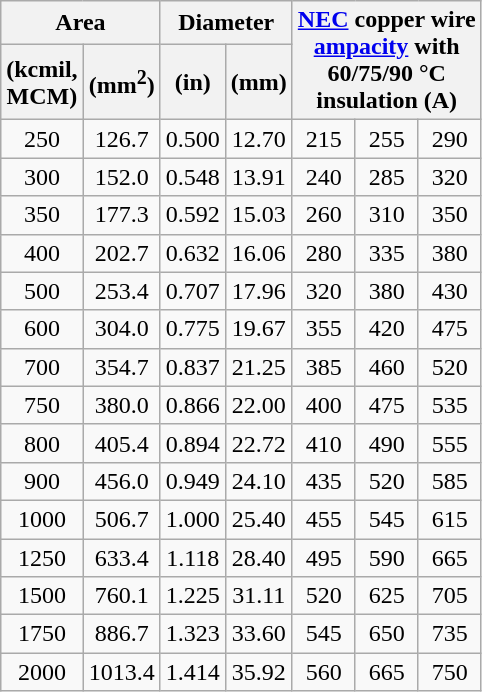<table class=wikitable style="text-align:center">
<tr>
<th colspan=2>Area</th>
<th colspan=2>Diameter</th>
<th rowspan=2 colspan=3><a href='#'>NEC</a> copper wire<br><a href='#'>ampacity</a> with<br>60/75/90 °C<br>insulation (A)</th>
</tr>
<tr>
<th>(kcmil, <br>MCM)</th>
<th>(mm<sup>2</sup>)</th>
<th>(in)</th>
<th>(mm)</th>
</tr>
<tr>
<td>250</td>
<td>126.7</td>
<td>0.500</td>
<td>12.70</td>
<td>215</td>
<td>255</td>
<td>290</td>
</tr>
<tr>
<td>300</td>
<td>152.0</td>
<td>0.548</td>
<td>13.91</td>
<td>240</td>
<td>285</td>
<td>320</td>
</tr>
<tr>
<td>350</td>
<td>177.3</td>
<td>0.592</td>
<td>15.03</td>
<td>260</td>
<td>310</td>
<td>350</td>
</tr>
<tr>
<td>400</td>
<td>202.7</td>
<td>0.632</td>
<td>16.06</td>
<td>280</td>
<td>335</td>
<td>380</td>
</tr>
<tr>
<td>500</td>
<td>253.4</td>
<td>0.707</td>
<td>17.96</td>
<td>320</td>
<td>380</td>
<td>430</td>
</tr>
<tr>
<td>600</td>
<td>304.0</td>
<td>0.775</td>
<td>19.67</td>
<td>355</td>
<td>420</td>
<td>475</td>
</tr>
<tr>
<td>700</td>
<td>354.7</td>
<td>0.837</td>
<td>21.25</td>
<td>385</td>
<td>460</td>
<td>520</td>
</tr>
<tr>
<td>750</td>
<td>380.0</td>
<td>0.866</td>
<td>22.00</td>
<td>400</td>
<td>475</td>
<td>535</td>
</tr>
<tr>
<td>800</td>
<td>405.4</td>
<td>0.894</td>
<td>22.72</td>
<td>410</td>
<td>490</td>
<td>555</td>
</tr>
<tr>
<td>900</td>
<td>456.0</td>
<td>0.949</td>
<td>24.10</td>
<td>435</td>
<td>520</td>
<td>585</td>
</tr>
<tr>
<td>1000</td>
<td>506.7</td>
<td>1.000</td>
<td>25.40</td>
<td>455</td>
<td>545</td>
<td>615</td>
</tr>
<tr>
<td>1250</td>
<td>633.4</td>
<td>1.118</td>
<td>28.40</td>
<td>495</td>
<td>590</td>
<td>665</td>
</tr>
<tr>
<td>1500</td>
<td>760.1</td>
<td>1.225</td>
<td>31.11</td>
<td>520</td>
<td>625</td>
<td>705</td>
</tr>
<tr>
<td>1750</td>
<td>886.7</td>
<td>1.323</td>
<td>33.60</td>
<td>545</td>
<td>650</td>
<td>735</td>
</tr>
<tr>
<td>2000</td>
<td>1013.4</td>
<td>1.414</td>
<td>35.92</td>
<td>560</td>
<td>665</td>
<td>750</td>
</tr>
</table>
